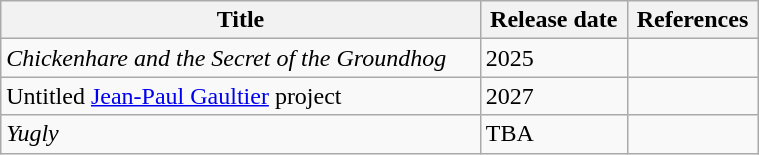<table class="wikitable sortable" style="width:40%;">
<tr>
<th>Title</th>
<th>Release date</th>
<th>References</th>
</tr>
<tr>
<td><em>Chickenhare and the Secret of the Groundhog</em></td>
<td>2025</td>
<td></td>
</tr>
<tr>
<td>Untitled <a href='#'>Jean-Paul Gaultier</a> project</td>
<td>2027</td>
<td></td>
</tr>
<tr>
<td><em>Yugly</em></td>
<td>TBA</td>
<td></td>
</tr>
</table>
